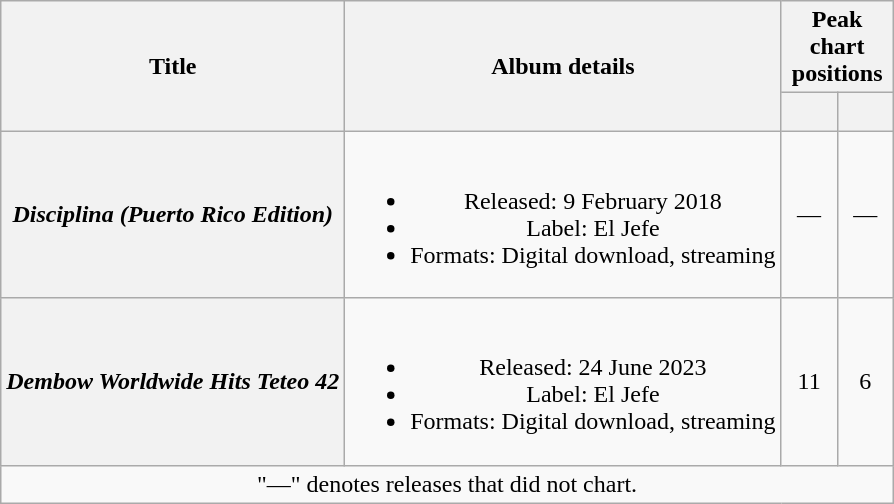<table class="wikitable plainrowheaders" style="text-align: center;">
<tr>
<th rowspan="2">Title</th>
<th rowspan="2">Album details</th>
<th colspan="2">Peak chart positions</th>
</tr>
<tr>
<th width="30"><br></th>
<th width="30"><br></th>
</tr>
<tr>
<th scope="row"><em>Disciplina (Puerto Rico Edition)</em></th>
<td><br><ul><li>Released: 9 February 2018</li><li>Label: El Jefe</li><li>Formats: Digital download, streaming</li></ul></td>
<td>—</td>
<td>—</td>
</tr>
<tr>
<th scope="row"><em>Dembow Worldwide Hits Teteo 42</em></th>
<td><br><ul><li>Released: 24 June 2023</li><li>Label: El Jefe</li><li>Formats: Digital download, streaming</li></ul></td>
<td>11</td>
<td>6</td>
</tr>
<tr>
<td colspan="10" align="center">"—" denotes releases that did not chart.</td>
</tr>
</table>
